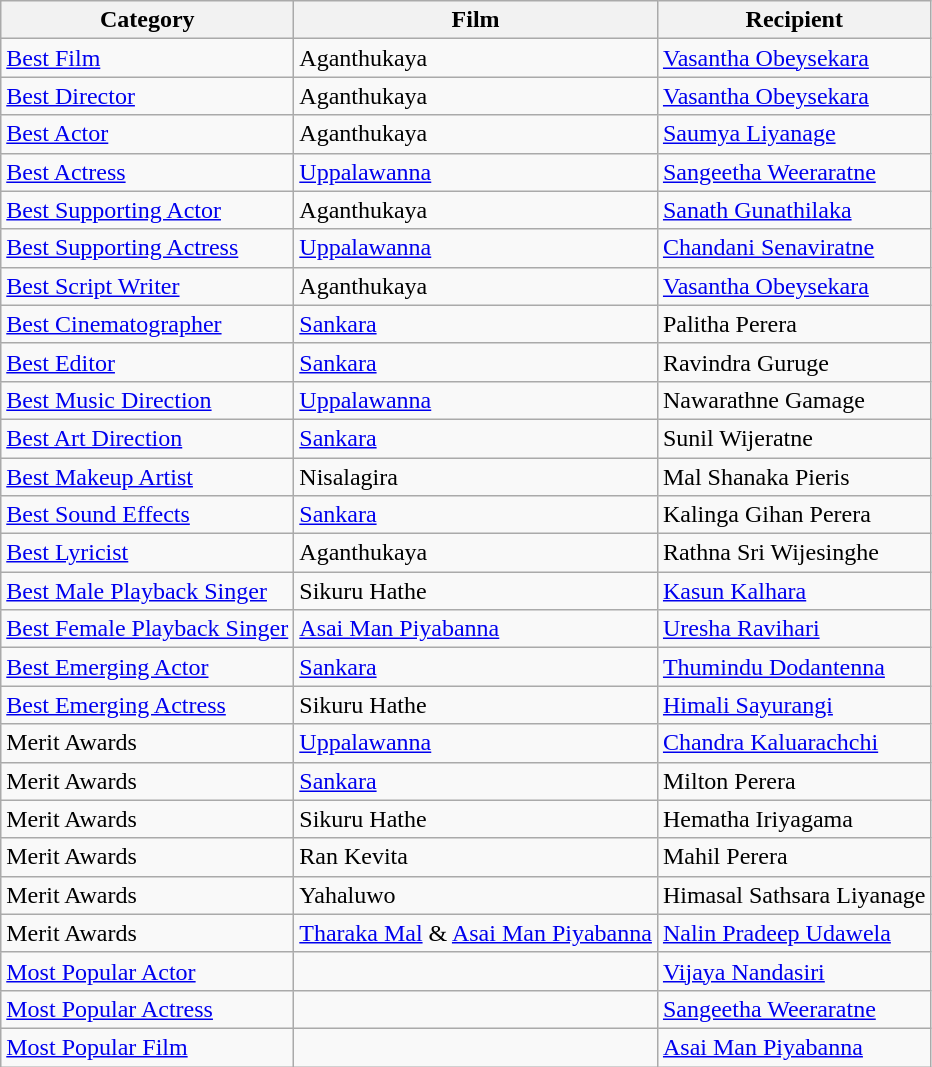<table class="wikitable plainrowheaders sortable">
<tr>
<th scope="col">Category</th>
<th scope="col">Film</th>
<th scope="col">Recipient</th>
</tr>
<tr>
<td><a href='#'>Best Film</a></td>
<td>Aganthukaya</td>
<td><a href='#'>Vasantha Obeysekara</a></td>
</tr>
<tr>
<td><a href='#'>Best Director</a></td>
<td>Aganthukaya</td>
<td><a href='#'>Vasantha Obeysekara</a></td>
</tr>
<tr>
<td><a href='#'>Best Actor</a></td>
<td>Aganthukaya</td>
<td><a href='#'>Saumya Liyanage</a></td>
</tr>
<tr>
<td><a href='#'>Best Actress</a></td>
<td><a href='#'>Uppalawanna</a></td>
<td><a href='#'>Sangeetha Weeraratne</a></td>
</tr>
<tr>
<td><a href='#'>Best Supporting Actor</a></td>
<td>Aganthukaya</td>
<td><a href='#'>Sanath Gunathilaka</a></td>
</tr>
<tr>
<td><a href='#'>Best Supporting Actress</a></td>
<td><a href='#'>Uppalawanna</a></td>
<td><a href='#'>Chandani Senaviratne</a></td>
</tr>
<tr>
<td><a href='#'>Best Script Writer</a></td>
<td>Aganthukaya</td>
<td><a href='#'>Vasantha Obeysekara</a></td>
</tr>
<tr>
<td><a href='#'>Best Cinematographer</a></td>
<td><a href='#'>Sankara</a></td>
<td>Palitha Perera</td>
</tr>
<tr>
<td><a href='#'>Best Editor</a></td>
<td><a href='#'>Sankara</a></td>
<td>Ravindra Guruge</td>
</tr>
<tr>
<td><a href='#'>Best Music Direction</a></td>
<td><a href='#'>Uppalawanna</a></td>
<td>Nawarathne Gamage</td>
</tr>
<tr>
<td><a href='#'>Best Art Direction</a></td>
<td><a href='#'>Sankara</a></td>
<td>Sunil Wijeratne</td>
</tr>
<tr>
<td><a href='#'>Best Makeup Artist</a></td>
<td>Nisalagira</td>
<td>Mal Shanaka Pieris</td>
</tr>
<tr>
<td><a href='#'>Best Sound Effects</a></td>
<td><a href='#'>Sankara</a></td>
<td>Kalinga Gihan Perera</td>
</tr>
<tr>
<td><a href='#'>Best Lyricist</a></td>
<td>Aganthukaya</td>
<td>Rathna Sri Wijesinghe</td>
</tr>
<tr>
<td><a href='#'>Best Male Playback Singer</a></td>
<td>Sikuru Hathe</td>
<td><a href='#'>Kasun Kalhara</a></td>
</tr>
<tr>
<td><a href='#'>Best Female Playback Singer</a></td>
<td><a href='#'>Asai Man Piyabanna</a></td>
<td><a href='#'>Uresha Ravihari</a></td>
</tr>
<tr>
<td><a href='#'>Best Emerging Actor</a></td>
<td><a href='#'>Sankara</a></td>
<td><a href='#'>Thumindu Dodantenna</a></td>
</tr>
<tr>
<td><a href='#'>Best Emerging Actress</a></td>
<td>Sikuru Hathe</td>
<td><a href='#'>Himali Sayurangi</a></td>
</tr>
<tr>
<td>Merit Awards</td>
<td><a href='#'>Uppalawanna</a></td>
<td><a href='#'>Chandra Kaluarachchi</a></td>
</tr>
<tr>
<td>Merit Awards</td>
<td><a href='#'>Sankara</a></td>
<td>Milton Perera</td>
</tr>
<tr>
<td>Merit Awards</td>
<td>Sikuru Hathe</td>
<td>Hematha Iriyagama</td>
</tr>
<tr>
<td>Merit Awards</td>
<td>Ran Kevita</td>
<td>Mahil Perera</td>
</tr>
<tr>
<td>Merit Awards</td>
<td>Yahaluwo</td>
<td>Himasal Sathsara Liyanage</td>
</tr>
<tr>
<td>Merit Awards</td>
<td><a href='#'>Tharaka Mal</a> & <a href='#'>Asai Man Piyabanna</a></td>
<td><a href='#'>Nalin Pradeep Udawela</a></td>
</tr>
<tr>
<td><a href='#'>Most Popular Actor</a></td>
<td></td>
<td><a href='#'>Vijaya Nandasiri</a></td>
</tr>
<tr>
<td><a href='#'>Most Popular Actress</a></td>
<td></td>
<td><a href='#'>Sangeetha Weeraratne</a></td>
</tr>
<tr>
<td><a href='#'>Most Popular Film</a></td>
<td></td>
<td><a href='#'>Asai Man Piyabanna</a></td>
</tr>
</table>
